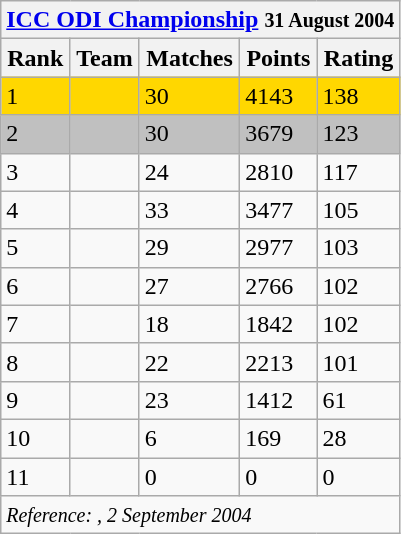<table class="wikitable">
<tr>
<th colspan="5"><a href='#'>ICC ODI Championship</a> <small>31 August 2004</small></th>
</tr>
<tr>
<th>Rank</th>
<th>Team</th>
<th>Matches</th>
<th>Points</th>
<th>Rating</th>
</tr>
<tr style="background:gold;">
<td>1</td>
<td style="text-align:left;"></td>
<td>30</td>
<td>4143</td>
<td>138</td>
</tr>
<tr style="background:silver;">
<td>2</td>
<td style="text-align:left;"></td>
<td>30</td>
<td>3679</td>
<td>123</td>
</tr>
<tr>
<td>3</td>
<td align="left"></td>
<td>24</td>
<td>2810</td>
<td>117</td>
</tr>
<tr>
<td>4</td>
<td align="left"></td>
<td>33</td>
<td>3477</td>
<td>105</td>
</tr>
<tr>
<td>5</td>
<td align="left"></td>
<td>29</td>
<td>2977</td>
<td>103</td>
</tr>
<tr>
<td>6</td>
<td align="left"></td>
<td>27</td>
<td>2766</td>
<td>102</td>
</tr>
<tr>
<td>7</td>
<td align="left"></td>
<td>18</td>
<td>1842</td>
<td>102</td>
</tr>
<tr>
<td>8</td>
<td align="left"></td>
<td>22</td>
<td>2213</td>
<td>101</td>
</tr>
<tr>
<td>9</td>
<td align="left"></td>
<td>23</td>
<td>1412</td>
<td>61</td>
</tr>
<tr>
<td>10</td>
<td align="left"></td>
<td>6</td>
<td>169</td>
<td>28</td>
</tr>
<tr>
<td>11</td>
<td align="left"></td>
<td>0</td>
<td>0</td>
<td>0</td>
</tr>
<tr>
<td colspan=12><small><em>Reference:  , 2 September 2004</em></small></td>
</tr>
</table>
